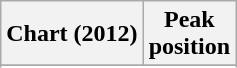<table class="wikitable sortable">
<tr>
<th>Chart (2012)</th>
<th>Peak<br>position</th>
</tr>
<tr>
</tr>
<tr>
</tr>
</table>
